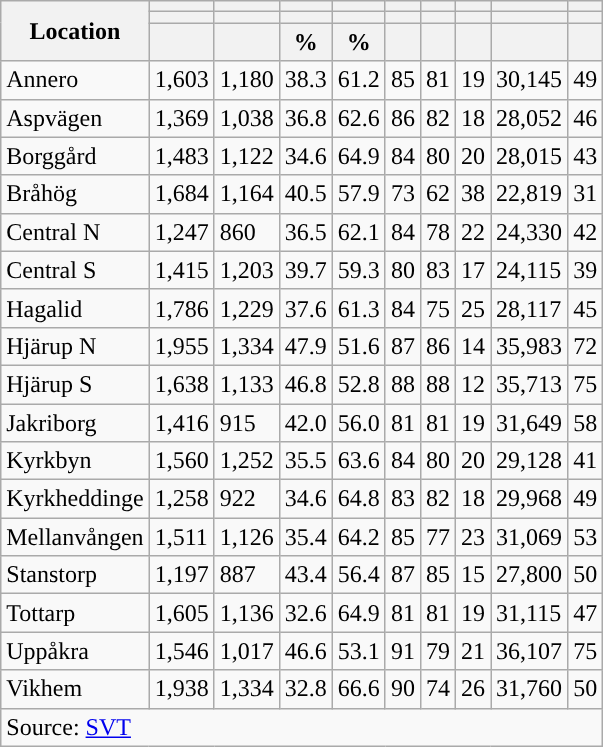<table role="presentation" class="wikitable sortable mw-collapsible">
<tr>
<th rowspan="3">Location</th>
<th></th>
<th></th>
<th></th>
<th></th>
<th></th>
<th></th>
<th></th>
<th></th>
<th></th>
</tr>
<tr>
<th></th>
<th></th>
<th style="background:"></th>
<th style="background:"></th>
<th></th>
<th></th>
<th></th>
<th></th>
<th></th>
</tr>
<tr>
<th data-sort-type="number"></th>
<th data-sort-type="number"></th>
<th data-sort-type="number">%</th>
<th data-sort-type="number">%</th>
<th data-sort-type="number"></th>
<th data-sort-type="number"></th>
<th data-sort-type="number"></th>
<th data-sort-type="number"></th>
<th data-sort-type="number"></th>
</tr>
<tr>
<td align="left">Annero</td>
<td>1,603</td>
<td>1,180</td>
<td>38.3</td>
<td>61.2</td>
<td>85</td>
<td>81</td>
<td>19</td>
<td>30,145</td>
<td>49</td>
</tr>
<tr>
<td align="left">Aspvägen</td>
<td>1,369</td>
<td>1,038</td>
<td>36.8</td>
<td>62.6</td>
<td>86</td>
<td>82</td>
<td>18</td>
<td>28,052</td>
<td>46</td>
</tr>
<tr>
<td align="left">Borggård</td>
<td>1,483</td>
<td>1,122</td>
<td>34.6</td>
<td>64.9</td>
<td>84</td>
<td>80</td>
<td>20</td>
<td>28,015</td>
<td>43</td>
</tr>
<tr>
<td align="left">Bråhög</td>
<td>1,684</td>
<td>1,164</td>
<td>40.5</td>
<td>57.9</td>
<td>73</td>
<td>62</td>
<td>38</td>
<td>22,819</td>
<td>31</td>
</tr>
<tr>
<td align="left">Central N</td>
<td>1,247</td>
<td>860</td>
<td>36.5</td>
<td>62.1</td>
<td>84</td>
<td>78</td>
<td>22</td>
<td>24,330</td>
<td>42</td>
</tr>
<tr>
<td align="left">Central S</td>
<td>1,415</td>
<td>1,203</td>
<td>39.7</td>
<td>59.3</td>
<td>80</td>
<td>83</td>
<td>17</td>
<td>24,115</td>
<td>39</td>
</tr>
<tr>
<td align="left">Hagalid</td>
<td>1,786</td>
<td>1,229</td>
<td>37.6</td>
<td>61.3</td>
<td>84</td>
<td>75</td>
<td>25</td>
<td>28,117</td>
<td>45</td>
</tr>
<tr>
<td align="left">Hjärup N</td>
<td>1,955</td>
<td>1,334</td>
<td>47.9</td>
<td>51.6</td>
<td>87</td>
<td>86</td>
<td>14</td>
<td>35,983</td>
<td>72</td>
</tr>
<tr>
<td align="left">Hjärup S</td>
<td>1,638</td>
<td>1,133</td>
<td>46.8</td>
<td>52.8</td>
<td>88</td>
<td>88</td>
<td>12</td>
<td>35,713</td>
<td>75</td>
</tr>
<tr>
<td align="left">Jakriborg</td>
<td>1,416</td>
<td>915</td>
<td>42.0</td>
<td>56.0</td>
<td>81</td>
<td>81</td>
<td>19</td>
<td>31,649</td>
<td>58</td>
</tr>
<tr>
<td align="left">Kyrkbyn</td>
<td>1,560</td>
<td>1,252</td>
<td>35.5</td>
<td>63.6</td>
<td>84</td>
<td>80</td>
<td>20</td>
<td>29,128</td>
<td>41</td>
</tr>
<tr>
<td align="left">Kyrkheddinge</td>
<td>1,258</td>
<td>922</td>
<td>34.6</td>
<td>64.8</td>
<td>83</td>
<td>82</td>
<td>18</td>
<td>29,968</td>
<td>49</td>
</tr>
<tr>
<td align="left">Mellanvången</td>
<td>1,511</td>
<td>1,126</td>
<td>35.4</td>
<td>64.2</td>
<td>85</td>
<td>77</td>
<td>23</td>
<td>31,069</td>
<td>53</td>
</tr>
<tr>
<td align="left">Stanstorp</td>
<td>1,197</td>
<td>887</td>
<td>43.4</td>
<td>56.4</td>
<td>87</td>
<td>85</td>
<td>15</td>
<td>27,800</td>
<td>50</td>
</tr>
<tr>
<td align="left">Tottarp</td>
<td>1,605</td>
<td>1,136</td>
<td>32.6</td>
<td>64.9</td>
<td>81</td>
<td>81</td>
<td>19</td>
<td>31,115</td>
<td>47</td>
</tr>
<tr>
<td align="left">Uppåkra</td>
<td>1,546</td>
<td>1,017</td>
<td>46.6</td>
<td>53.1</td>
<td>91</td>
<td>79</td>
<td>21</td>
<td>36,107</td>
<td>75</td>
</tr>
<tr>
<td align="left">Vikhem</td>
<td>1,938</td>
<td>1,334</td>
<td>32.8</td>
<td>66.6</td>
<td>90</td>
<td>74</td>
<td>26</td>
<td>31,760</td>
<td>50</td>
</tr>
<tr>
<td colspan="10" align="left">Source: <a href='#'>SVT</a></td>
</tr>
</table>
